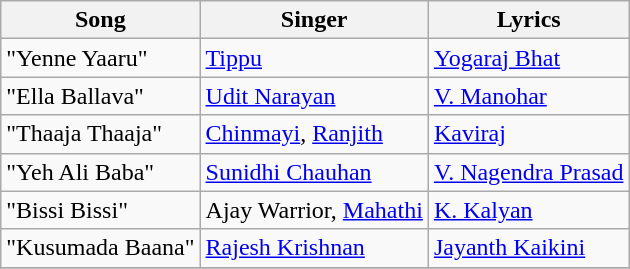<table class="wikitable">
<tr>
<th>Song</th>
<th>Singer</th>
<th>Lyrics</th>
</tr>
<tr>
<td>"Yenne Yaaru"</td>
<td><a href='#'>Tippu</a></td>
<td><a href='#'>Yogaraj Bhat</a></td>
</tr>
<tr>
<td>"Ella Ballava"</td>
<td><a href='#'>Udit Narayan</a></td>
<td><a href='#'>V. Manohar</a></td>
</tr>
<tr>
<td>"Thaaja Thaaja"</td>
<td><a href='#'>Chinmayi</a>, <a href='#'>Ranjith</a></td>
<td><a href='#'>Kaviraj</a></td>
</tr>
<tr>
<td>"Yeh Ali Baba"</td>
<td><a href='#'>Sunidhi Chauhan</a></td>
<td><a href='#'>V. Nagendra Prasad</a></td>
</tr>
<tr>
<td>"Bissi Bissi"</td>
<td>Ajay Warrior, <a href='#'>Mahathi</a></td>
<td><a href='#'>K. Kalyan</a></td>
</tr>
<tr>
<td>"Kusumada Baana"</td>
<td><a href='#'>Rajesh Krishnan</a></td>
<td><a href='#'>Jayanth Kaikini</a></td>
</tr>
<tr>
</tr>
</table>
